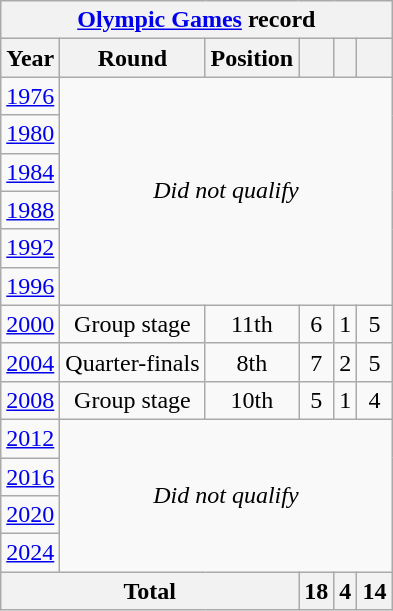<table class="wikitable" style="text-align: center;">
<tr>
<th colspan=10><a href='#'>Olympic Games</a> record</th>
</tr>
<tr>
<th>Year</th>
<th>Round</th>
<th>Position</th>
<th></th>
<th></th>
<th></th>
</tr>
<tr>
<td> <a href='#'>1976</a></td>
<td colspan=6 rowspan=6><em>Did not qualify</em></td>
</tr>
<tr>
<td> <a href='#'>1980</a></td>
</tr>
<tr>
<td> <a href='#'>1984</a></td>
</tr>
<tr>
<td> <a href='#'>1988</a></td>
</tr>
<tr>
<td> <a href='#'>1992</a></td>
</tr>
<tr>
<td> <a href='#'>1996</a></td>
</tr>
<tr>
<td> <a href='#'>2000</a></td>
<td>Group stage</td>
<td>11th</td>
<td>6</td>
<td>1</td>
<td>5</td>
</tr>
<tr>
<td> <a href='#'>2004</a></td>
<td>Quarter-finals</td>
<td>8th</td>
<td>7</td>
<td>2</td>
<td>5</td>
</tr>
<tr>
<td> <a href='#'>2008</a></td>
<td>Group stage</td>
<td>10th</td>
<td>5</td>
<td>1</td>
<td>4</td>
</tr>
<tr>
<td> <a href='#'>2012</a></td>
<td colspan=6 rowspan=4><em>Did not qualify</em></td>
</tr>
<tr>
<td> <a href='#'>2016</a></td>
</tr>
<tr>
<td> <a href='#'>2020</a></td>
</tr>
<tr>
<td> <a href='#'>2024</a></td>
</tr>
<tr>
<th colspan=3>Total</th>
<th>18</th>
<th>4</th>
<th>14</th>
</tr>
</table>
